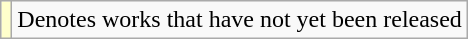<table class="wikitable">
<tr>
<td style="background:#FFFFCC;"></td>
<td>Denotes works that have not yet been released</td>
</tr>
</table>
